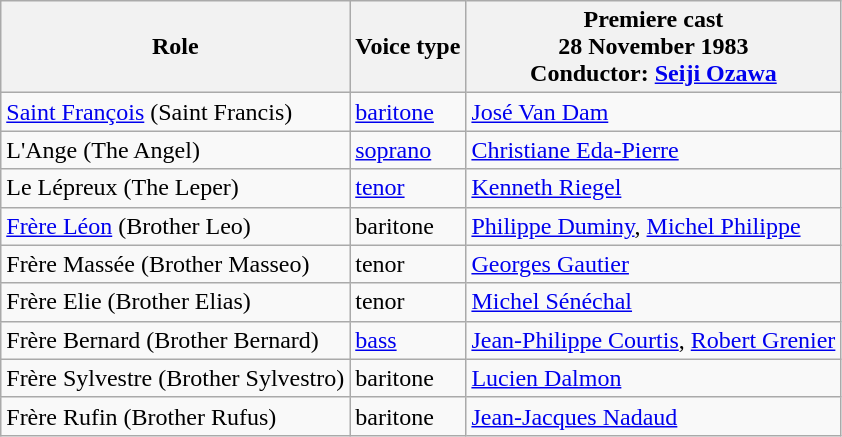<table class="wikitable">
<tr>
<th>Role</th>
<th>Voice type</th>
<th>Premiere cast<br>28 November 1983<br>Conductor: <a href='#'>Seiji Ozawa</a></th>
</tr>
<tr>
<td><a href='#'>Saint François</a> (Saint Francis)</td>
<td><a href='#'>baritone</a></td>
<td><a href='#'>José Van Dam</a></td>
</tr>
<tr>
<td>L'Ange (The Angel)</td>
<td><a href='#'>soprano</a></td>
<td><a href='#'>Christiane Eda-Pierre</a></td>
</tr>
<tr>
<td>Le Lépreux (The Leper)</td>
<td><a href='#'>tenor</a></td>
<td><a href='#'>Kenneth Riegel</a></td>
</tr>
<tr>
<td><a href='#'>Frère Léon</a> (Brother Leo)</td>
<td>baritone</td>
<td><a href='#'>Philippe Duminy</a>, <a href='#'>Michel Philippe</a></td>
</tr>
<tr>
<td>Frère Massée (Brother Masseo)</td>
<td>tenor</td>
<td><a href='#'>Georges Gautier</a></td>
</tr>
<tr>
<td>Frère Elie (Brother Elias)</td>
<td>tenor</td>
<td><a href='#'>Michel Sénéchal</a></td>
</tr>
<tr>
<td>Frère Bernard (Brother Bernard)</td>
<td><a href='#'>bass</a></td>
<td><a href='#'>Jean-Philippe Courtis</a>, <a href='#'>Robert Grenier</a></td>
</tr>
<tr>
<td>Frère Sylvestre (Brother Sylvestro)</td>
<td>baritone</td>
<td><a href='#'>Lucien Dalmon</a></td>
</tr>
<tr>
<td>Frère Rufin (Brother Rufus)</td>
<td>baritone</td>
<td><a href='#'>Jean-Jacques Nadaud</a></td>
</tr>
</table>
